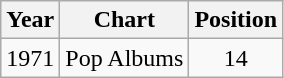<table class="wikitable">
<tr>
<th>Year</th>
<th>Chart</th>
<th>Position</th>
</tr>
<tr>
<td>1971</td>
<td>Pop Albums</td>
<td align="center">14</td>
</tr>
</table>
